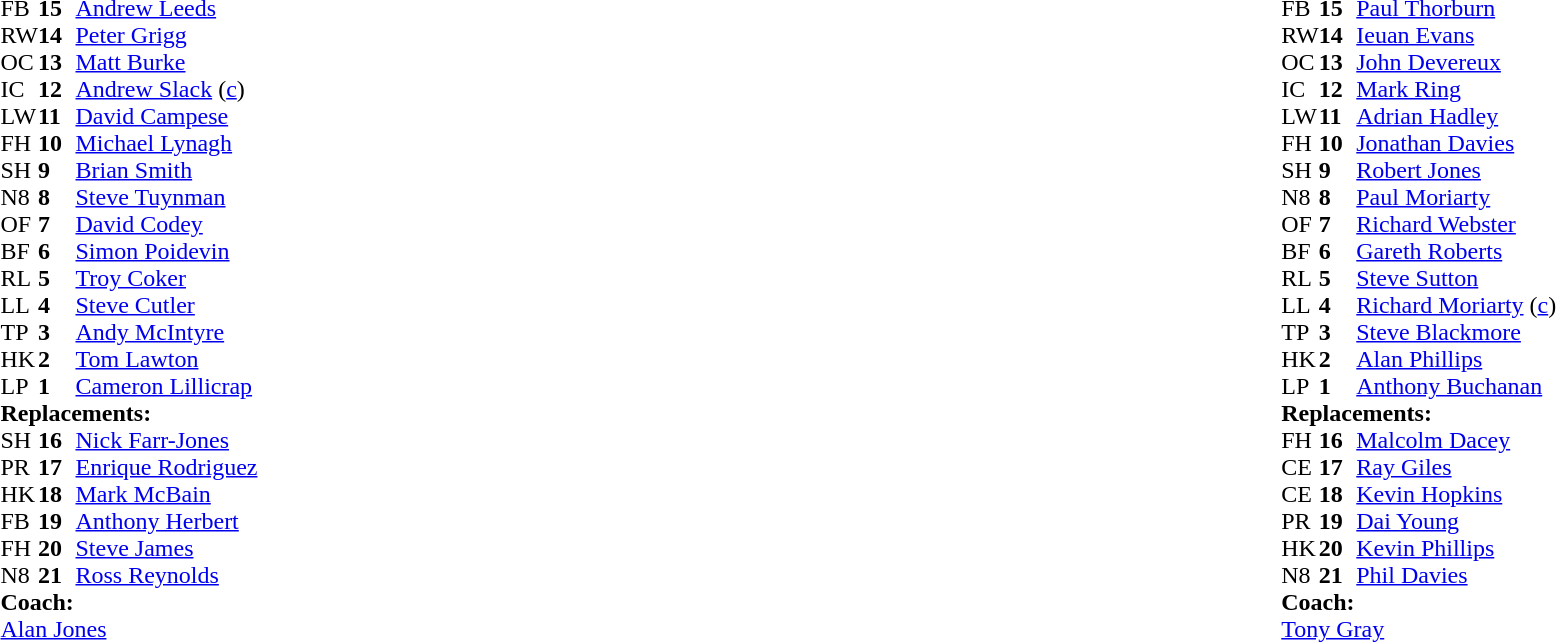<table width="100%">
<tr>
<td width="50%" valign="top"><br><table cellspacing="0" cellpadding="0">
<tr>
<th width="25"></th>
<th width="25"></th>
</tr>
<tr>
<td>FB</td>
<td><strong>15</strong></td>
<td><a href='#'>Andrew Leeds</a></td>
</tr>
<tr>
<td>RW</td>
<td><strong>14</strong></td>
<td><a href='#'>Peter Grigg</a></td>
<td></td>
<td></td>
</tr>
<tr>
<td>OC</td>
<td><strong>13</strong></td>
<td><a href='#'>Matt Burke</a></td>
</tr>
<tr>
<td>IC</td>
<td><strong>12</strong></td>
<td><a href='#'>Andrew Slack</a> (<a href='#'>c</a>)</td>
</tr>
<tr>
<td>LW</td>
<td><strong>11</strong></td>
<td><a href='#'>David Campese</a></td>
</tr>
<tr>
<td>FH</td>
<td><strong>10</strong></td>
<td><a href='#'>Michael Lynagh</a></td>
</tr>
<tr>
<td>SH</td>
<td><strong>9</strong></td>
<td><a href='#'>Brian Smith</a></td>
</tr>
<tr>
<td>N8</td>
<td><strong>8</strong></td>
<td><a href='#'>Steve Tuynman</a></td>
</tr>
<tr>
<td>OF</td>
<td><strong>7</strong></td>
<td><a href='#'>David Codey</a></td>
</tr>
<tr>
<td>BF</td>
<td><strong>6</strong></td>
<td><a href='#'>Simon Poidevin</a></td>
</tr>
<tr>
<td>RL</td>
<td><strong>5</strong></td>
<td><a href='#'>Troy Coker</a></td>
</tr>
<tr>
<td>LL</td>
<td><strong>4</strong></td>
<td><a href='#'>Steve Cutler</a></td>
</tr>
<tr>
<td>TP</td>
<td><strong>3</strong></td>
<td><a href='#'>Andy McIntyre</a></td>
</tr>
<tr>
<td>HK</td>
<td><strong>2</strong></td>
<td><a href='#'>Tom Lawton</a></td>
</tr>
<tr>
<td>LP</td>
<td><strong>1</strong></td>
<td><a href='#'>Cameron Lillicrap</a></td>
<td></td>
<td></td>
</tr>
<tr>
<td colspan="3"><strong>Replacements:</strong></td>
</tr>
<tr>
<td>SH</td>
<td><strong>16</strong></td>
<td><a href='#'>Nick Farr-Jones</a></td>
<td></td>
<td></td>
</tr>
<tr>
<td>PR</td>
<td><strong>17</strong></td>
<td><a href='#'>Enrique Rodriguez</a></td>
<td></td>
<td></td>
</tr>
<tr>
<td>HK</td>
<td><strong>18</strong></td>
<td><a href='#'>Mark McBain</a></td>
</tr>
<tr>
<td>FB</td>
<td><strong>19</strong></td>
<td><a href='#'>Anthony Herbert</a></td>
</tr>
<tr>
<td>FH</td>
<td><strong>20</strong></td>
<td><a href='#'>Steve James</a></td>
</tr>
<tr>
<td>N8</td>
<td><strong>21</strong></td>
<td><a href='#'>Ross Reynolds</a></td>
</tr>
<tr>
<td colspan="3"><strong>Coach:</strong></td>
</tr>
<tr>
<td colspan="3"> <a href='#'>Alan Jones</a></td>
</tr>
</table>
</td>
<td valign="top"></td>
<td width="50%" valign="top"><br><table cellspacing="0" cellpadding="0" align="center">
<tr>
<th width="25"></th>
<th width="25"></th>
</tr>
<tr>
<td>FB</td>
<td><strong>15</strong></td>
<td><a href='#'>Paul Thorburn</a></td>
</tr>
<tr>
<td>RW</td>
<td><strong>14</strong></td>
<td><a href='#'>Ieuan Evans</a></td>
</tr>
<tr>
<td>OC</td>
<td><strong>13</strong></td>
<td><a href='#'>John Devereux</a></td>
</tr>
<tr>
<td>IC</td>
<td><strong>12</strong></td>
<td><a href='#'>Mark Ring</a></td>
</tr>
<tr>
<td>LW</td>
<td><strong>11</strong></td>
<td><a href='#'>Adrian Hadley</a></td>
</tr>
<tr>
<td>FH</td>
<td><strong>10</strong></td>
<td><a href='#'>Jonathan Davies</a></td>
</tr>
<tr>
<td>SH</td>
<td><strong>9</strong></td>
<td><a href='#'>Robert Jones</a></td>
</tr>
<tr>
<td>N8</td>
<td><strong>8</strong></td>
<td><a href='#'>Paul Moriarty</a></td>
</tr>
<tr>
<td>OF</td>
<td><strong>7</strong></td>
<td><a href='#'>Richard Webster</a></td>
</tr>
<tr>
<td>BF</td>
<td><strong>6</strong></td>
<td><a href='#'>Gareth Roberts</a></td>
</tr>
<tr>
<td>RL</td>
<td><strong>5</strong></td>
<td><a href='#'>Steve Sutton</a></td>
</tr>
<tr>
<td>LL</td>
<td><strong>4</strong></td>
<td><a href='#'>Richard Moriarty</a> (<a href='#'>c</a>)</td>
</tr>
<tr>
<td>TP</td>
<td><strong>3</strong></td>
<td><a href='#'>Steve Blackmore</a></td>
</tr>
<tr>
<td>HK</td>
<td><strong>2</strong></td>
<td><a href='#'>Alan Phillips</a></td>
</tr>
<tr>
<td>LP</td>
<td><strong>1</strong></td>
<td><a href='#'>Anthony Buchanan</a></td>
</tr>
<tr>
<td colspan="3"><strong>Replacements:</strong></td>
</tr>
<tr>
<td>FH</td>
<td><strong>16</strong></td>
<td><a href='#'>Malcolm Dacey</a></td>
</tr>
<tr>
<td>CE</td>
<td><strong>17</strong></td>
<td><a href='#'>Ray Giles</a></td>
</tr>
<tr>
<td>CE</td>
<td><strong>18</strong></td>
<td><a href='#'>Kevin Hopkins</a></td>
</tr>
<tr>
<td>PR</td>
<td><strong>19</strong></td>
<td><a href='#'>Dai Young</a></td>
</tr>
<tr>
<td>HK</td>
<td><strong>20</strong></td>
<td><a href='#'>Kevin Phillips</a></td>
</tr>
<tr>
<td>N8</td>
<td><strong>21</strong></td>
<td><a href='#'>Phil Davies</a></td>
</tr>
<tr>
<td colspan="3"><strong>Coach:</strong></td>
</tr>
<tr>
<td colspan="3"> <a href='#'>Tony Gray</a></td>
</tr>
</table>
</td>
</tr>
</table>
